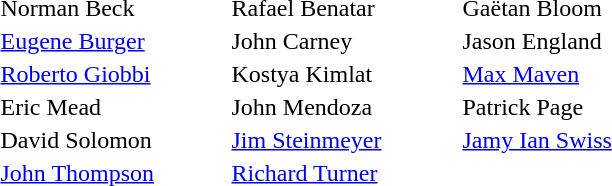<table>
<tr>
<td width="150px">Norman Beck</td>
<td width="150px">Rafael Benatar</td>
<td width="150px">Gaëtan Bloom</td>
</tr>
<tr>
<td><a href='#'>Eugene Burger</a></td>
<td>John Carney</td>
<td>Jason England</td>
</tr>
<tr>
<td><a href='#'>Roberto Giobbi</a></td>
<td>Kostya Kimlat</td>
<td><a href='#'>Max Maven</a></td>
</tr>
<tr>
<td>Eric Mead</td>
<td>John Mendoza</td>
<td>Patrick Page</td>
</tr>
<tr>
<td>David Solomon</td>
<td><a href='#'>Jim Steinmeyer</a></td>
<td><a href='#'>Jamy Ian Swiss</a></td>
</tr>
<tr>
<td><a href='#'>John Thompson</a></td>
<td><a href='#'>Richard Turner</a></td>
<td></td>
</tr>
</table>
